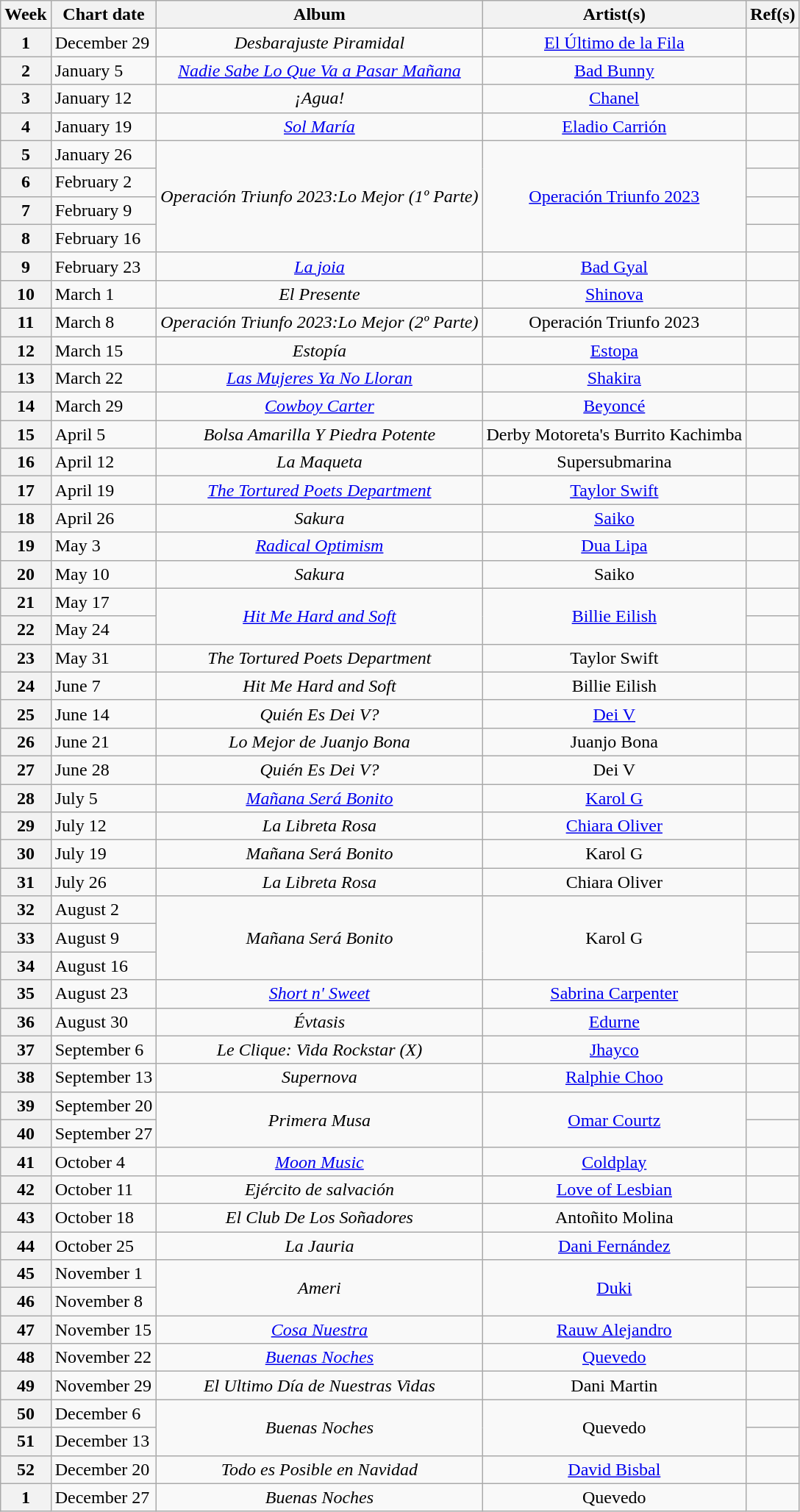<table class="wikitable" style="text-align:center">
<tr>
<th>Week</th>
<th>Chart date</th>
<th>Album</th>
<th>Artist(s)</th>
<th>Ref(s)</th>
</tr>
<tr>
<th>1</th>
<td style="text-align:left">December 29</td>
<td><em>Desbarajuste Piramidal</em></td>
<td><a href='#'>El Último de la Fila</a></td>
<td></td>
</tr>
<tr>
<th>2</th>
<td style="text-align:left">January 5</td>
<td><em><a href='#'>Nadie Sabe Lo Que Va a Pasar Mañana</a></em></td>
<td><a href='#'>Bad Bunny</a></td>
<td></td>
</tr>
<tr>
<th>3</th>
<td style="text-align:left">January 12</td>
<td><em>¡Agua!</em></td>
<td><a href='#'>Chanel</a></td>
<td></td>
</tr>
<tr>
<th>4</th>
<td style="text-align:left">January 19</td>
<td><em><a href='#'>Sol María</a></em></td>
<td><a href='#'>Eladio Carrión</a></td>
<td></td>
</tr>
<tr>
<th>5</th>
<td style="text-align:left">January 26</td>
<td rowspan="4"><em>Operación Triunfo 2023:Lo Mejor (1º Parte)</em></td>
<td rowspan="4"><a href='#'>Operación Triunfo 2023</a></td>
<td></td>
</tr>
<tr>
<th>6</th>
<td style="text-align:left">February 2</td>
<td></td>
</tr>
<tr>
<th>7</th>
<td style="text-align:left">February 9</td>
<td></td>
</tr>
<tr>
<th>8</th>
<td style="text-align:left">February 16</td>
<td></td>
</tr>
<tr>
<th>9</th>
<td style="text-align:left">February 23</td>
<td><em><a href='#'>La joia</a></em></td>
<td><a href='#'>Bad Gyal</a></td>
<td></td>
</tr>
<tr>
<th>10</th>
<td style="text-align:left">March 1</td>
<td><em>El Presente</em></td>
<td><a href='#'>Shinova</a></td>
<td></td>
</tr>
<tr>
<th>11</th>
<td style="text-align:left">March 8</td>
<td><em>Operación Triunfo 2023:Lo Mejor (2º Parte)</em></td>
<td>Operación Triunfo 2023</td>
<td></td>
</tr>
<tr>
<th>12</th>
<td style="text-align:left">March 15</td>
<td><em>Estopía</em></td>
<td><a href='#'>Estopa</a></td>
<td></td>
</tr>
<tr>
<th>13</th>
<td style="text-align:left">March 22</td>
<td><em><a href='#'>Las Mujeres Ya No Lloran</a></em></td>
<td><a href='#'>Shakira</a></td>
<td></td>
</tr>
<tr>
<th>14</th>
<td style="text-align:left">March 29</td>
<td><em><a href='#'>Cowboy Carter</a></em></td>
<td><a href='#'>Beyoncé</a></td>
<td></td>
</tr>
<tr>
<th>15</th>
<td style="text-align:left">April 5</td>
<td><em>Bolsa Amarilla Y Piedra Potente</em></td>
<td>Derby Motoreta's Burrito Kachimba</td>
<td></td>
</tr>
<tr>
<th>16</th>
<td style="text-align:left">April 12</td>
<td><em>La Maqueta</em></td>
<td>Supersubmarina</td>
<td></td>
</tr>
<tr>
<th>17</th>
<td style="text-align:left">April 19</td>
<td><em><a href='#'>The Tortured Poets Department</a></em></td>
<td><a href='#'>Taylor Swift</a></td>
<td></td>
</tr>
<tr>
<th>18</th>
<td style="text-align:left">April 26</td>
<td><em>Sakura</em></td>
<td><a href='#'>Saiko</a></td>
<td></td>
</tr>
<tr>
<th>19</th>
<td style="text-align:left">May 3</td>
<td><em><a href='#'>Radical Optimism</a></em></td>
<td><a href='#'>Dua Lipa</a></td>
<td></td>
</tr>
<tr>
<th>20</th>
<td style="text-align:left">May 10</td>
<td><em>Sakura</em></td>
<td>Saiko</td>
<td></td>
</tr>
<tr>
<th>21</th>
<td style="text-align:left">May 17</td>
<td rowspan=2><em><a href='#'>Hit Me Hard and Soft</a></em></td>
<td rowspan=2><a href='#'>Billie Eilish</a></td>
<td></td>
</tr>
<tr>
<th>22</th>
<td style="text-align:left">May 24</td>
<td></td>
</tr>
<tr>
<th>23</th>
<td style="text-align:left">May 31</td>
<td><em>The Tortured Poets Department</em></td>
<td>Taylor Swift</td>
<td></td>
</tr>
<tr>
<th>24</th>
<td style="text-align:left">June 7</td>
<td><em>Hit Me Hard and Soft</em></td>
<td>Billie Eilish</td>
<td></td>
</tr>
<tr>
<th>25</th>
<td style="text-align:left">June 14</td>
<td><em>Quién Es Dei V?</em></td>
<td><a href='#'>Dei V</a></td>
<td></td>
</tr>
<tr>
<th>26</th>
<td style="text-align:left">June 21</td>
<td><em>Lo Mejor de Juanjo Bona</em></td>
<td>Juanjo Bona</td>
<td></td>
</tr>
<tr>
<th>27</th>
<td style="text-align:left">June 28</td>
<td><em>Quién Es Dei V?</em></td>
<td>Dei V</td>
<td></td>
</tr>
<tr>
<th>28</th>
<td style="text-align:left">July 5</td>
<td><em><a href='#'>Mañana Será Bonito</a></em></td>
<td><a href='#'>Karol G</a></td>
<td></td>
</tr>
<tr>
<th>29</th>
<td style="text-align:left">July 12</td>
<td><em>La Libreta Rosa</em></td>
<td><a href='#'>Chiara Oliver</a></td>
<td></td>
</tr>
<tr>
<th>30</th>
<td style="text-align:left">July 19</td>
<td><em>Mañana Será Bonito</em></td>
<td>Karol G</td>
<td></td>
</tr>
<tr>
<th>31</th>
<td style="text-align:left">July 26</td>
<td><em>La Libreta Rosa</em></td>
<td>Chiara Oliver</td>
<td></td>
</tr>
<tr>
<th>32</th>
<td style="text-align:left">August 2</td>
<td rowspan=3><em>Mañana Será Bonito</em></td>
<td rowspan=3>Karol G</td>
<td></td>
</tr>
<tr>
<th>33</th>
<td style="text-align:left">August 9</td>
<td></td>
</tr>
<tr>
<th>34</th>
<td style="text-align:left">August 16</td>
<td></td>
</tr>
<tr>
<th>35</th>
<td style="text-align:left">August 23</td>
<td><em><a href='#'>Short n' Sweet</a></em></td>
<td><a href='#'>Sabrina Carpenter</a></td>
<td></td>
</tr>
<tr>
<th>36</th>
<td style="text-align:left">August 30</td>
<td><em>Évtasis</em></td>
<td><a href='#'>Edurne</a></td>
<td></td>
</tr>
<tr>
<th>37</th>
<td style="text-align:left">September 6</td>
<td><em>Le Clique: Vida Rockstar (X)</em></td>
<td><a href='#'>Jhayco</a></td>
<td></td>
</tr>
<tr>
<th>38</th>
<td style="text-align:left">September 13</td>
<td><em>Supernova</em></td>
<td><a href='#'>Ralphie Choo</a></td>
<td></td>
</tr>
<tr>
<th>39</th>
<td style="text-align:left">September 20</td>
<td rowspan=2><em>Primera Musa</em></td>
<td rowspan=2><a href='#'>Omar Courtz</a></td>
<td></td>
</tr>
<tr>
<th>40</th>
<td style="text-align:left">September 27</td>
<td></td>
</tr>
<tr>
<th>41</th>
<td style="text-align:left">October 4</td>
<td><em><a href='#'>Moon Music</a></em></td>
<td><a href='#'>Coldplay</a></td>
<td></td>
</tr>
<tr>
<th>42</th>
<td style="text-align:left">October 11</td>
<td><em>Ejército de salvación</em></td>
<td><a href='#'>Love of Lesbian</a></td>
<td></td>
</tr>
<tr>
<th>43</th>
<td style="text-align:left">October 18</td>
<td><em>El Club De Los Soñadores</em></td>
<td>Antoñito Molina</td>
<td></td>
</tr>
<tr>
<th>44</th>
<td style="text-align:left">October 25</td>
<td><em>La Jauria</em></td>
<td><a href='#'>Dani Fernández</a></td>
<td></td>
</tr>
<tr>
<th>45</th>
<td style="text-align:left">November 1</td>
<td rowspan=2><em>Ameri</em></td>
<td rowspan=2><a href='#'>Duki</a></td>
<td></td>
</tr>
<tr>
<th>46</th>
<td style="text-align:left">November 8</td>
<td></td>
</tr>
<tr>
<th>47</th>
<td style="text-align:left">November 15</td>
<td><em><a href='#'>Cosa Nuestra</a></em></td>
<td><a href='#'>Rauw Alejandro</a></td>
<td></td>
</tr>
<tr>
<th>48</th>
<td style="text-align:left">November 22</td>
<td><em><a href='#'>Buenas Noches</a></em></td>
<td><a href='#'>Quevedo</a></td>
<td></td>
</tr>
<tr>
<th>49</th>
<td style="text-align:left">November 29</td>
<td><em>El Ultimo Día de Nuestras Vidas</em></td>
<td>Dani Martin</td>
<td></td>
</tr>
<tr>
<th>50</th>
<td style="text-align:left">December 6</td>
<td rowspan=2><em>Buenas Noches</em></td>
<td rowspan=2>Quevedo</td>
<td></td>
</tr>
<tr>
<th>51</th>
<td style="text-align:left">December 13</td>
<td></td>
</tr>
<tr>
<th>52</th>
<td style="text-align:left">December 20</td>
<td><em>Todo es Posible en Navidad</em></td>
<td><a href='#'>David Bisbal</a></td>
<td></td>
</tr>
<tr>
<th>1</th>
<td style="text-align:left">December 27</td>
<td><em>Buenas Noches</em></td>
<td>Quevedo</td>
<td></td>
</tr>
</table>
